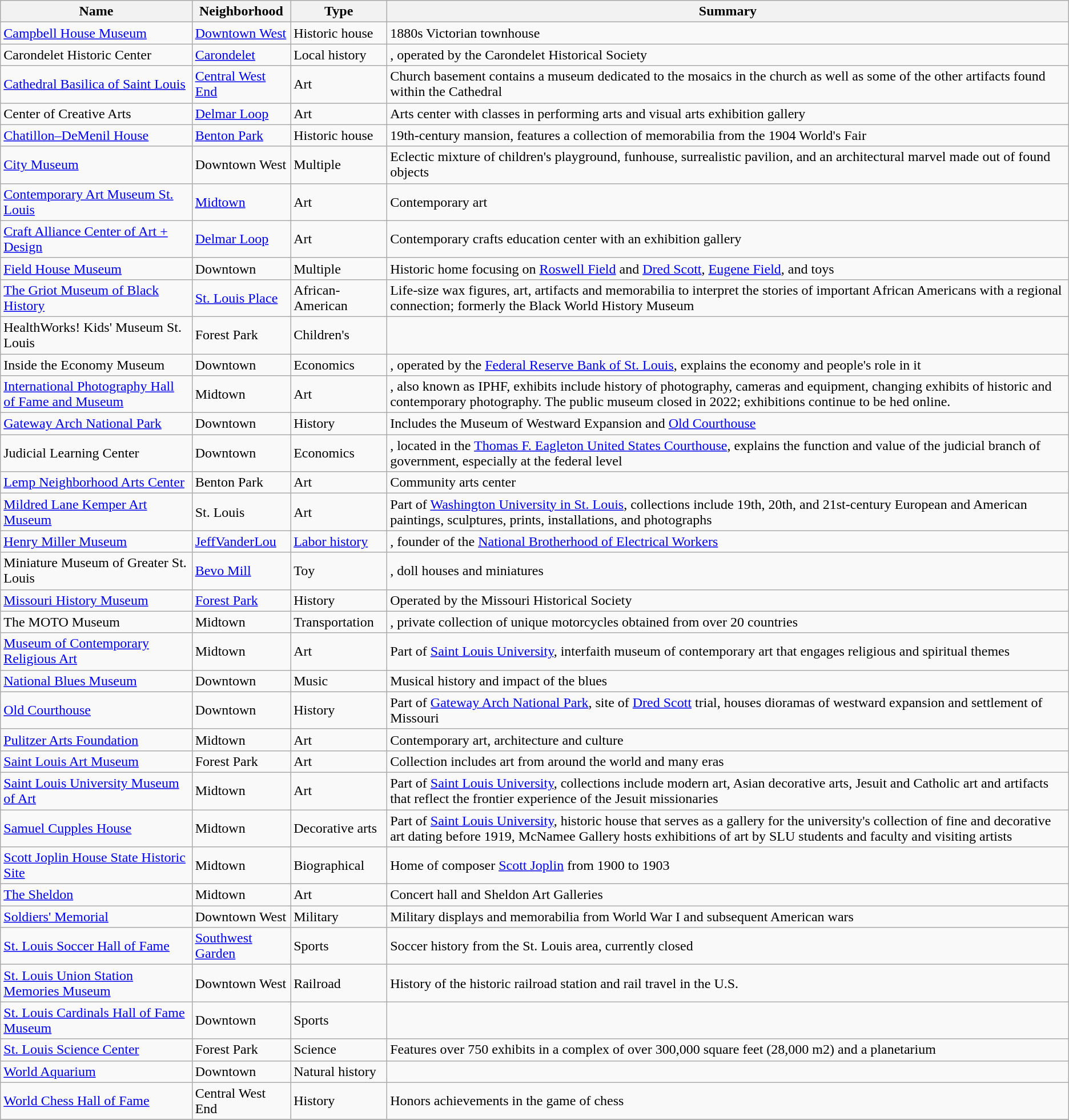<table class="wikitable sortable">
<tr>
<th>Name</th>
<th>Neighborhood</th>
<th>Type</th>
<th>Summary</th>
</tr>
<tr>
<td><a href='#'>Campbell House Museum</a></td>
<td><a href='#'>Downtown West</a></td>
<td>Historic house</td>
<td>1880s Victorian townhouse</td>
</tr>
<tr>
<td>Carondelet Historic Center</td>
<td><a href='#'>Carondelet</a></td>
<td>Local history</td>
<td>, operated by the Carondelet Historical Society</td>
</tr>
<tr>
<td><a href='#'>Cathedral Basilica of Saint Louis</a></td>
<td><a href='#'>Central West End</a></td>
<td>Art</td>
<td>Church basement contains a museum dedicated to the mosaics in the church as well as some of the other artifacts found within the Cathedral</td>
</tr>
<tr>
<td>Center of Creative Arts</td>
<td><a href='#'>Delmar Loop</a></td>
<td>Art</td>
<td>Arts center with classes in performing arts and visual arts exhibition gallery</td>
</tr>
<tr>
<td><a href='#'>Chatillon–DeMenil House</a></td>
<td><a href='#'>Benton Park</a></td>
<td>Historic house</td>
<td>19th-century mansion, features a collection of memorabilia from the 1904 World's Fair</td>
</tr>
<tr>
<td><a href='#'>City Museum</a></td>
<td>Downtown West</td>
<td>Multiple</td>
<td>Eclectic mixture of children's playground, funhouse, surrealistic pavilion, and an architectural marvel made out of found objects</td>
</tr>
<tr>
<td><a href='#'>Contemporary Art Museum St. Louis</a></td>
<td><a href='#'>Midtown</a></td>
<td>Art</td>
<td>Contemporary art</td>
</tr>
<tr>
<td><a href='#'>Craft Alliance Center of Art + Design</a></td>
<td><a href='#'>Delmar Loop</a></td>
<td>Art</td>
<td>Contemporary crafts education center with an exhibition gallery</td>
</tr>
<tr>
<td><a href='#'>Field House Museum</a></td>
<td>Downtown</td>
<td>Multiple</td>
<td>Historic home focusing on <a href='#'>Roswell Field</a> and <a href='#'>Dred Scott</a>, <a href='#'>Eugene Field</a>, and toys</td>
</tr>
<tr>
<td><a href='#'>The Griot Museum of Black History</a></td>
<td><a href='#'>St. Louis Place</a></td>
<td>African-American</td>
<td>Life-size wax figures, art, artifacts and memorabilia to interpret the stories of important African Americans with a regional connection; formerly the Black World History Museum</td>
</tr>
<tr>
<td>HealthWorks! Kids' Museum St. Louis</td>
<td>Forest Park</td>
<td>Children's</td>
<td></td>
</tr>
<tr>
<td>Inside the Economy Museum</td>
<td>Downtown</td>
<td>Economics</td>
<td>, operated by the <a href='#'>Federal Reserve Bank of St. Louis</a>, explains the economy and people's role in it</td>
</tr>
<tr>
<td><a href='#'>International Photography Hall of Fame and Museum</a></td>
<td>Midtown</td>
<td>Art</td>
<td>, also known as IPHF, exhibits include history of photography, cameras and equipment, changing exhibits of historic and contemporary photography. The public museum closed in 2022; exhibitions continue to be hed online.</td>
</tr>
<tr>
<td><a href='#'>Gateway Arch National Park</a></td>
<td>Downtown</td>
<td>History</td>
<td>Includes the Museum of Westward Expansion and <a href='#'>Old Courthouse</a></td>
</tr>
<tr>
<td>Judicial Learning Center</td>
<td>Downtown</td>
<td>Economics</td>
<td>, located in the <a href='#'>Thomas F. Eagleton United States Courthouse</a>, explains the function and value of the judicial branch of government, especially at the federal level</td>
</tr>
<tr>
<td><a href='#'>Lemp Neighborhood Arts Center</a></td>
<td>Benton Park</td>
<td>Art</td>
<td>Community arts center</td>
</tr>
<tr>
<td><a href='#'>Mildred Lane Kemper Art Museum</a></td>
<td>St. Louis</td>
<td>Art</td>
<td>Part of <a href='#'>Washington University in St. Louis</a>, collections include 19th, 20th, and 21st-century European and American paintings, sculptures, prints, installations, and photographs</td>
</tr>
<tr>
<td><a href='#'>Henry Miller Museum</a></td>
<td><a href='#'>JeffVanderLou</a></td>
<td><a href='#'>Labor history</a></td>
<td>, founder of the <a href='#'>National Brotherhood of Electrical Workers</a></td>
</tr>
<tr>
<td>Miniature Museum of Greater St. Louis</td>
<td><a href='#'>Bevo Mill</a></td>
<td>Toy</td>
<td>, doll houses and miniatures</td>
</tr>
<tr>
<td><a href='#'>Missouri History Museum</a></td>
<td><a href='#'>Forest Park</a></td>
<td>History</td>
<td>Operated by the Missouri Historical Society</td>
</tr>
<tr>
<td>The MOTO Museum</td>
<td>Midtown</td>
<td>Transportation</td>
<td>, private collection of unique motorcycles obtained from over 20 countries</td>
</tr>
<tr>
<td><a href='#'>Museum of Contemporary Religious Art</a></td>
<td>Midtown</td>
<td>Art</td>
<td>Part of <a href='#'>Saint Louis University</a>, interfaith museum of contemporary art that engages religious and spiritual themes</td>
</tr>
<tr>
<td><a href='#'>National Blues Museum</a></td>
<td>Downtown</td>
<td>Music</td>
<td>Musical history and impact of the blues</td>
</tr>
<tr>
<td><a href='#'>Old Courthouse</a></td>
<td>Downtown</td>
<td>History</td>
<td>Part of <a href='#'>Gateway Arch National Park</a>, site of <a href='#'>Dred Scott</a> trial, houses dioramas of westward expansion and settlement of Missouri</td>
</tr>
<tr>
<td><a href='#'>Pulitzer Arts Foundation</a></td>
<td>Midtown</td>
<td>Art</td>
<td>Contemporary art, architecture and culture</td>
</tr>
<tr>
<td><a href='#'>Saint Louis Art Museum</a></td>
<td>Forest Park</td>
<td>Art</td>
<td>Collection includes art from around the world and many eras</td>
</tr>
<tr>
<td><a href='#'>Saint Louis University Museum of Art</a></td>
<td>Midtown</td>
<td>Art</td>
<td>Part of <a href='#'>Saint Louis University</a>, collections include modern art, Asian decorative arts, Jesuit and Catholic art and artifacts that reflect the frontier experience of the Jesuit missionaries</td>
</tr>
<tr>
<td><a href='#'>Samuel Cupples House</a></td>
<td>Midtown</td>
<td>Decorative arts</td>
<td>Part of <a href='#'>Saint Louis University</a>, historic house that serves as a gallery for the university's collection of fine and decorative art dating before 1919,  McNamee Gallery hosts exhibitions of art by SLU students and faculty and visiting artists</td>
</tr>
<tr>
<td><a href='#'>Scott Joplin House State Historic Site</a></td>
<td>Midtown</td>
<td>Biographical</td>
<td>Home of composer <a href='#'>Scott Joplin</a> from 1900 to 1903</td>
</tr>
<tr>
<td><a href='#'>The Sheldon</a></td>
<td>Midtown</td>
<td>Art</td>
<td>Concert hall and Sheldon Art Galleries</td>
</tr>
<tr>
<td><a href='#'>Soldiers' Memorial</a></td>
<td>Downtown West</td>
<td>Military</td>
<td>Military displays and memorabilia from World War I and subsequent American wars</td>
</tr>
<tr>
<td><a href='#'>St. Louis Soccer Hall of Fame</a></td>
<td><a href='#'>Southwest Garden</a></td>
<td>Sports</td>
<td>Soccer history from the St. Louis area, currently closed</td>
</tr>
<tr>
<td><a href='#'>St. Louis Union Station Memories Museum</a></td>
<td>Downtown West</td>
<td>Railroad</td>
<td>History of the historic railroad station and rail travel in the U.S.</td>
</tr>
<tr>
<td><a href='#'>St. Louis Cardinals Hall of Fame Museum</a></td>
<td>Downtown</td>
<td>Sports</td>
<td></td>
</tr>
<tr>
<td><a href='#'>St. Louis Science Center</a></td>
<td>Forest Park</td>
<td>Science</td>
<td>Features over 750 exhibits in a complex of over 300,000 square feet (28,000 m2) and a planetarium</td>
</tr>
<tr>
<td><a href='#'>World Aquarium</a></td>
<td>Downtown</td>
<td>Natural history</td>
<td></td>
</tr>
<tr>
<td><a href='#'>World Chess Hall of Fame</a></td>
<td>Central West End</td>
<td>History</td>
<td>Honors achievements in the game of chess</td>
</tr>
<tr>
</tr>
</table>
